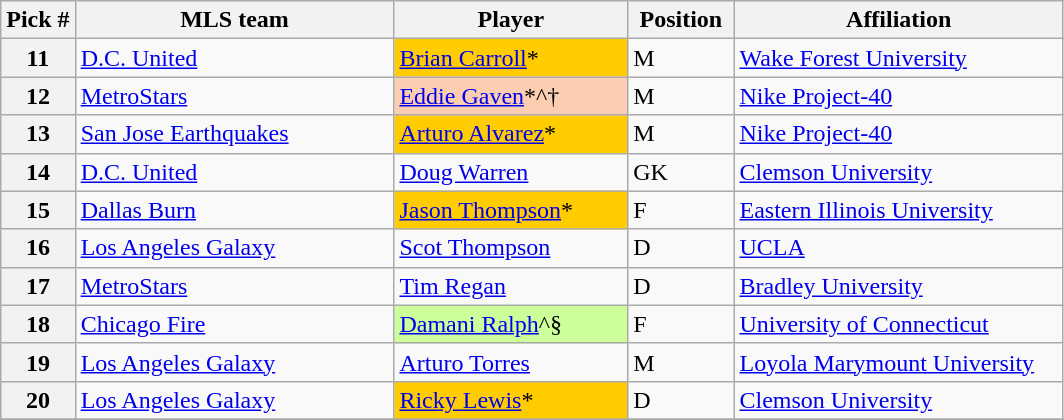<table class="wikitable sortable">
<tr>
<th width=7%>Pick #</th>
<th width=30%>MLS team</th>
<th width=22%>Player</th>
<th width=10%>Position</th>
<th>Affiliation</th>
</tr>
<tr>
<th>11</th>
<td><a href='#'>D.C. United</a></td>
<td style="background:#FFCC00"><a href='#'>Brian Carroll</a>*</td>
<td>M</td>
<td><a href='#'>Wake Forest University</a></td>
</tr>
<tr>
<th>12</th>
<td><a href='#'>MetroStars</a></td>
<td bgcolor="#FBCEB1"><a href='#'>Eddie Gaven</a>*^†</td>
<td>M</td>
<td><a href='#'>Nike Project-40</a></td>
</tr>
<tr>
<th>13</th>
<td><a href='#'>San Jose Earthquakes</a></td>
<td style="background:#FFCC00"><a href='#'>Arturo Alvarez</a>*</td>
<td>M</td>
<td><a href='#'>Nike Project-40</a></td>
</tr>
<tr>
<th>14</th>
<td><a href='#'>D.C. United</a></td>
<td><a href='#'>Doug Warren</a></td>
<td>GK</td>
<td><a href='#'>Clemson University</a></td>
</tr>
<tr>
<th>15</th>
<td><a href='#'>Dallas Burn</a></td>
<td style="background:#FFCC00"><a href='#'>Jason Thompson</a>*</td>
<td>F</td>
<td><a href='#'>Eastern Illinois University</a></td>
</tr>
<tr>
<th>16</th>
<td><a href='#'>Los Angeles Galaxy</a></td>
<td><a href='#'>Scot Thompson</a></td>
<td>D</td>
<td><a href='#'>UCLA</a></td>
</tr>
<tr>
<th>17</th>
<td><a href='#'>MetroStars</a></td>
<td><a href='#'>Tim Regan</a></td>
<td>D</td>
<td><a href='#'>Bradley University</a></td>
</tr>
<tr>
<th>18</th>
<td><a href='#'>Chicago Fire</a></td>
<td style="background:#CCFF99"><a href='#'>Damani Ralph</a>^§</td>
<td>F</td>
<td><a href='#'>University of Connecticut</a></td>
</tr>
<tr>
<th>19</th>
<td><a href='#'>Los Angeles Galaxy</a></td>
<td><a href='#'>Arturo Torres</a></td>
<td>M</td>
<td><a href='#'>Loyola Marymount University</a></td>
</tr>
<tr>
<th>20</th>
<td><a href='#'>Los Angeles Galaxy</a></td>
<td style="background:#FFCC00"><a href='#'>Ricky Lewis</a>*</td>
<td>D</td>
<td><a href='#'>Clemson University</a></td>
</tr>
<tr>
</tr>
</table>
